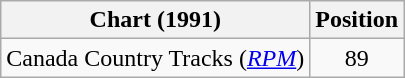<table class="wikitable sortable">
<tr>
<th scope="col">Chart (1991)</th>
<th scope="col">Position</th>
</tr>
<tr>
<td>Canada Country Tracks (<em><a href='#'>RPM</a></em>)</td>
<td align="center">89</td>
</tr>
</table>
